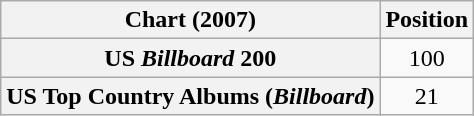<table class="wikitable sortable plainrowheaders" style="text-align:center">
<tr>
<th scope="col">Chart (2007)</th>
<th scope="col">Position</th>
</tr>
<tr>
<th scope="row">US <em>Billboard</em> 200</th>
<td>100</td>
</tr>
<tr>
<th scope="row">US Top Country Albums (<em>Billboard</em>)</th>
<td>21</td>
</tr>
</table>
